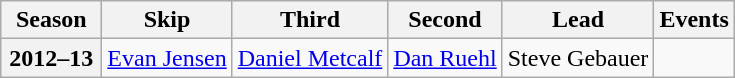<table class="wikitable">
<tr>
<th scope="col" width=60>Season</th>
<th scope="col">Skip</th>
<th scope="col">Third</th>
<th scope="col">Second</th>
<th scope="col">Lead</th>
<th scope="col">Events</th>
</tr>
<tr>
<th scope="row">2012–13</th>
<td><a href='#'>Evan Jensen</a></td>
<td><a href='#'>Daniel Metcalf</a></td>
<td><a href='#'>Dan Ruehl</a></td>
<td>Steve Gebauer</td>
<td></td>
</tr>
</table>
